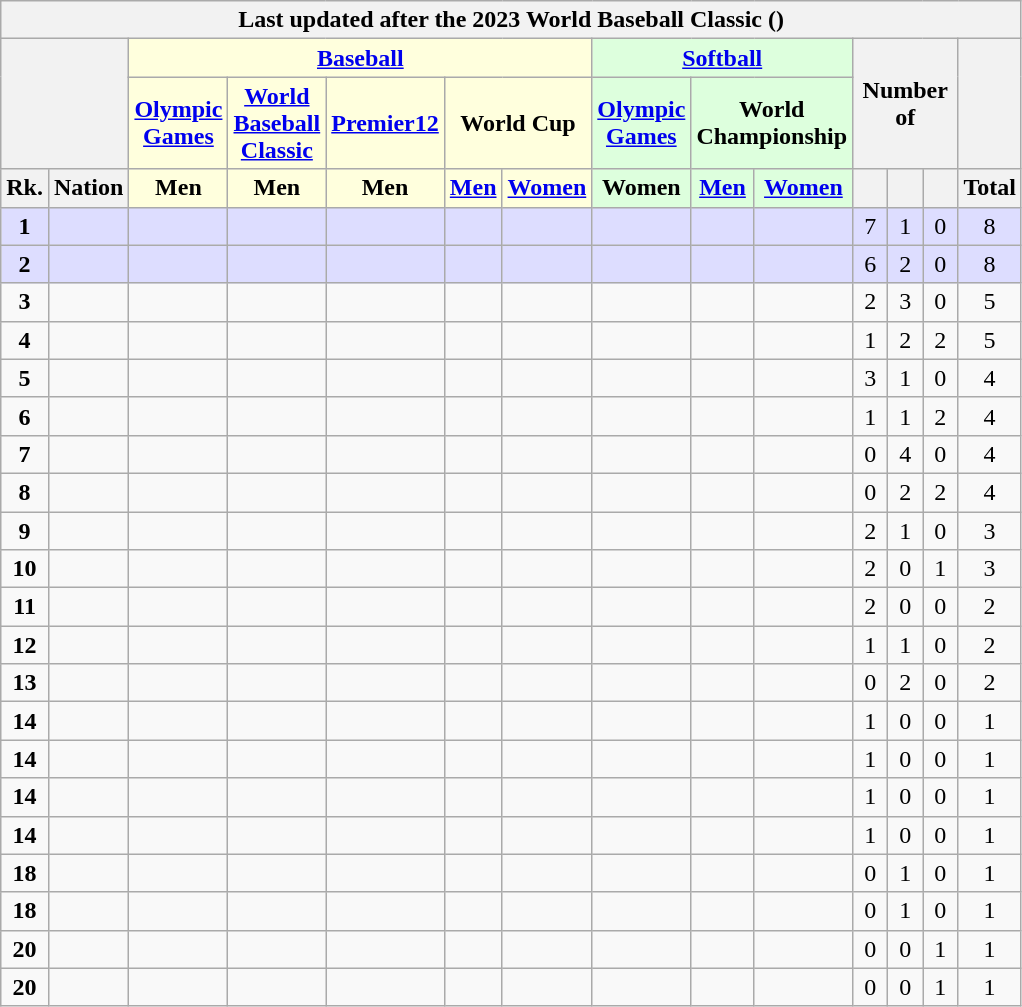<table class="wikitable" style="margin-top: 0em; text-align: center; font-size: 100%;">
<tr>
<th colspan="14">Last updated after the 2023 World Baseball Classic ()</th>
</tr>
<tr>
<th rowspan="2" colspan="2"></th>
<th colspan="5" style="background: #ffd;"><a href='#'>Baseball</a></th>
<th colspan="3" style="background: #dfd;"><a href='#'>Softball</a></th>
<th rowspan="2" colspan="3">Number of</th>
<th rowspan="2"></th>
</tr>
<tr>
<th style="background: #ffd;"><a href='#'>Olympic Games</a></th>
<th style="background: #ffd;"><a href='#'>World Baseball Classic</a></th>
<th style="background: #ffd;"><a href='#'>Premier12</a></th>
<th colspan="2" style="background: #ffd;">World Cup</th>
<th style="background: #dfd;"><a href='#'>Olympic Games</a></th>
<th colspan="2" style="background: #dfd;">World Championship</th>
</tr>
<tr>
<th style="width: 1em;">Rk.</th>
<th>Nation</th>
<th style="background: #ffd; width: 1em;">Men</th>
<th style="background: #ffd; width: 1em;">Men</th>
<th style="background: #ffd; width: 1em;">Men</th>
<th style="background: #ffd; width: 1em;"><a href='#'>Men</a></th>
<th style="background: #ffd; width: 1em;"><a href='#'>Women</a></th>
<th style="background: #dfd; width: 1em;">Women</th>
<th style="background: #dfd; width: 1em;"><a href='#'>Men</a></th>
<th style="background: #dfd; width: 1em;"><a href='#'>Women</a></th>
<th style="width: 1em;"></th>
<th style="width: 1em;"></th>
<th style="width: 1em;"></th>
<th style="width: 1em;">Total</th>
</tr>
<tr style="background: #ddf;">
<td><strong>1</strong></td>
<td style="text-align: left;"></td>
<td></td>
<td></td>
<td></td>
<td></td>
<td></td>
<td></td>
<td></td>
<td></td>
<td>7</td>
<td>1</td>
<td>0</td>
<td>8</td>
</tr>
<tr style="background: #ddf;">
<td><strong>2</strong></td>
<td style="text-align: left;"></td>
<td></td>
<td></td>
<td></td>
<td></td>
<td></td>
<td></td>
<td></td>
<td></td>
<td>6</td>
<td>2</td>
<td>0</td>
<td>8</td>
</tr>
<tr>
<td><strong>3</strong></td>
<td style="text-align: left;"></td>
<td></td>
<td></td>
<td></td>
<td></td>
<td></td>
<td></td>
<td></td>
<td></td>
<td>2</td>
<td>3</td>
<td>0</td>
<td>5</td>
</tr>
<tr>
<td><strong>4</strong></td>
<td style="text-align: left;"></td>
<td></td>
<td></td>
<td></td>
<td></td>
<td></td>
<td></td>
<td></td>
<td></td>
<td>1</td>
<td>2</td>
<td>2</td>
<td>5</td>
</tr>
<tr>
<td><strong>5</strong></td>
<td style="text-align: left;"></td>
<td></td>
<td></td>
<td></td>
<td></td>
<td></td>
<td></td>
<td></td>
<td></td>
<td>3</td>
<td>1</td>
<td>0</td>
<td>4</td>
</tr>
<tr>
<td><strong>6</strong></td>
<td style="text-align: left;"></td>
<td></td>
<td></td>
<td></td>
<td></td>
<td></td>
<td></td>
<td></td>
<td></td>
<td>1</td>
<td>1</td>
<td>2</td>
<td>4</td>
</tr>
<tr>
<td><strong>7</strong></td>
<td style="text-align: left;"></td>
<td></td>
<td></td>
<td></td>
<td></td>
<td></td>
<td></td>
<td></td>
<td></td>
<td>0</td>
<td>4</td>
<td>0</td>
<td>4</td>
</tr>
<tr>
<td><strong>8</strong></td>
<td style="text-align: left;"></td>
<td></td>
<td></td>
<td></td>
<td></td>
<td></td>
<td></td>
<td></td>
<td></td>
<td>0</td>
<td>2</td>
<td>2</td>
<td>4</td>
</tr>
<tr>
<td><strong>9</strong></td>
<td style="text-align: left;"></td>
<td></td>
<td></td>
<td></td>
<td></td>
<td></td>
<td></td>
<td></td>
<td></td>
<td>2</td>
<td>1</td>
<td>0</td>
<td>3</td>
</tr>
<tr>
<td><strong>10</strong></td>
<td style="text-align: left;"></td>
<td></td>
<td></td>
<td></td>
<td></td>
<td></td>
<td></td>
<td></td>
<td></td>
<td>2</td>
<td>0</td>
<td>1</td>
<td>3</td>
</tr>
<tr>
<td><strong>11</strong></td>
<td style="text-align: left;"></td>
<td></td>
<td></td>
<td></td>
<td></td>
<td></td>
<td></td>
<td></td>
<td></td>
<td>2</td>
<td>0</td>
<td>0</td>
<td>2</td>
</tr>
<tr>
<td><strong>12</strong></td>
<td style="text-align: left;"></td>
<td></td>
<td></td>
<td></td>
<td></td>
<td></td>
<td></td>
<td></td>
<td></td>
<td>1</td>
<td>1</td>
<td>0</td>
<td>2</td>
</tr>
<tr>
<td><strong>13</strong></td>
<td style="text-align: left;"></td>
<td></td>
<td></td>
<td></td>
<td></td>
<td></td>
<td></td>
<td></td>
<td></td>
<td>0</td>
<td>2</td>
<td>0</td>
<td>2</td>
</tr>
<tr>
<td><strong>14</strong></td>
<td style="text-align: left;"></td>
<td></td>
<td></td>
<td></td>
<td></td>
<td></td>
<td></td>
<td></td>
<td></td>
<td>1</td>
<td>0</td>
<td>0</td>
<td>1</td>
</tr>
<tr>
<td><strong>14</strong></td>
<td style="text-align: left;"></td>
<td></td>
<td></td>
<td></td>
<td></td>
<td></td>
<td></td>
<td></td>
<td></td>
<td>1</td>
<td>0</td>
<td>0</td>
<td>1</td>
</tr>
<tr>
<td><strong>14</strong></td>
<td style="text-align: left;"></td>
<td></td>
<td></td>
<td></td>
<td></td>
<td></td>
<td></td>
<td></td>
<td></td>
<td>1</td>
<td>0</td>
<td>0</td>
<td>1</td>
</tr>
<tr>
<td><strong>14</strong></td>
<td style="text-align: left;"></td>
<td></td>
<td></td>
<td></td>
<td></td>
<td></td>
<td></td>
<td></td>
<td></td>
<td>1</td>
<td>0</td>
<td>0</td>
<td>1</td>
</tr>
<tr>
<td><strong>18</strong></td>
<td style="text-align: left;"></td>
<td></td>
<td></td>
<td></td>
<td></td>
<td></td>
<td></td>
<td></td>
<td></td>
<td>0</td>
<td>1</td>
<td>0</td>
<td>1</td>
</tr>
<tr>
<td><strong>18</strong></td>
<td style="text-align: left;"></td>
<td></td>
<td></td>
<td></td>
<td></td>
<td></td>
<td></td>
<td></td>
<td></td>
<td>0</td>
<td>1</td>
<td>0</td>
<td>1</td>
</tr>
<tr>
<td><strong>20</strong></td>
<td style="text-align: left;"></td>
<td></td>
<td></td>
<td></td>
<td></td>
<td></td>
<td></td>
<td></td>
<td></td>
<td>0</td>
<td>0</td>
<td>1</td>
<td>1</td>
</tr>
<tr>
<td><strong>20</strong></td>
<td style="text-align: left;"></td>
<td></td>
<td></td>
<td></td>
<td></td>
<td></td>
<td></td>
<td></td>
<td></td>
<td>0</td>
<td>0</td>
<td>1</td>
<td>1</td>
</tr>
</table>
